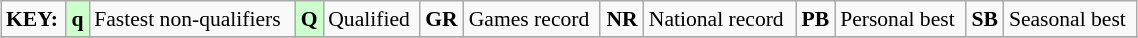<table class="wikitable" style="margin:0.5em auto; font-size:90%;position:relative;" width=60%>
<tr>
<td><strong>KEY:</strong></td>
<td bgcolor=ccffcc align=center><strong>q</strong></td>
<td>Fastest non-qualifiers</td>
<td bgcolor=ccffcc align=center><strong>Q</strong></td>
<td>Qualified</td>
<td align=center><strong>GR</strong></td>
<td>Games record</td>
<td align=center><strong>NR</strong></td>
<td>National record</td>
<td align=center><strong>PB</strong></td>
<td>Personal best</td>
<td align=center><strong>SB</strong></td>
<td>Seasonal best</td>
</tr>
<tr>
</tr>
</table>
